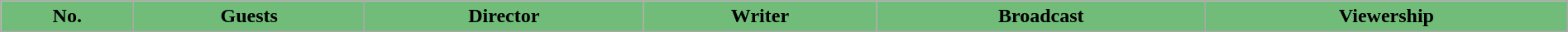<table class="wikitable" width="100%">
<tr>
<th scope="col" style="background:#71BC78;">No.</th>
<th scope="col" style="background:#71BC78;">Guests</th>
<th scope="col" style="background:#71BC78;">Director</th>
<th scope="col" style="background:#71BC78;">Writer</th>
<th scope="col" style="background:#71BC78;">Broadcast</th>
<th scope="col" style="background:#71BC78;">Viewership<br></th>
</tr>
</table>
